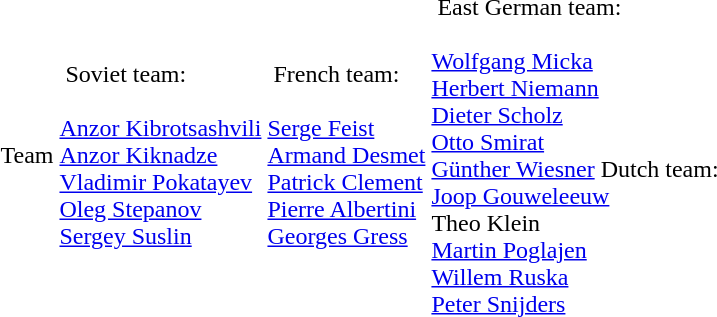<table>
<tr>
<td>Team</td>
<td> Soviet team:<br><br><a href='#'>Anzor Kibrotsashvili</a><br>
<a href='#'>Anzor Kiknadze</a><br>
<a href='#'>Vladimir Pokatayev</a><br>
<a href='#'>Oleg Stepanov</a><br>
<a href='#'>Sergey Suslin</a><br></td>
<td> French team:<br><br><a href='#'>Serge Feist</a><br>
<a href='#'>Armand Desmet</a><br>
<a href='#'>Patrick Clement</a><br>
<a href='#'>Pierre Albertini</a><br>
<a href='#'>Georges Gress</a></td>
<td> East German team:<br><br><a href='#'>Wolfgang Micka</a><br>
<a href='#'>Herbert Niemann</a><br>
<a href='#'>Dieter Scholz</a><br>
<a href='#'>Otto Smirat</a><br>
<a href='#'>Günther Wiesner</a> Dutch team:<br>
<a href='#'>Joop Gouweleeuw</a><br>
Theo Klein<br>
<a href='#'>Martin Poglajen</a><br>
<a href='#'>Willem Ruska</a><br>
<a href='#'>Peter Snijders</a></td>
</tr>
</table>
